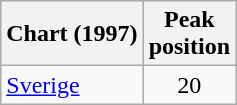<table class="wikitable">
<tr>
<th>Chart (1997)</th>
<th>Peak<br>position</th>
</tr>
<tr>
<td><a href='#'>Sverige</a></td>
<td align="center">20</td>
</tr>
</table>
